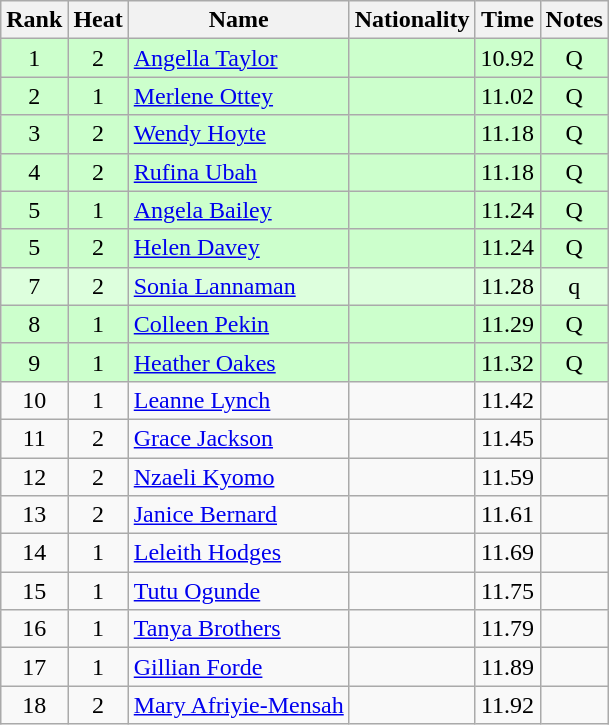<table class="wikitable sortable" style="text-align:center">
<tr>
<th>Rank</th>
<th>Heat</th>
<th>Name</th>
<th>Nationality</th>
<th>Time</th>
<th>Notes</th>
</tr>
<tr bgcolor=ccffcc>
<td>1</td>
<td>2</td>
<td align=left><a href='#'>Angella Taylor</a></td>
<td align=left></td>
<td>10.92</td>
<td>Q</td>
</tr>
<tr bgcolor=ccffcc>
<td>2</td>
<td>1</td>
<td align=left><a href='#'>Merlene Ottey</a></td>
<td align=left></td>
<td>11.02</td>
<td>Q</td>
</tr>
<tr bgcolor=ccffcc>
<td>3</td>
<td>2</td>
<td align=left><a href='#'>Wendy Hoyte</a></td>
<td align=left></td>
<td>11.18</td>
<td>Q</td>
</tr>
<tr bgcolor=ccffcc>
<td>4</td>
<td>2</td>
<td align=left><a href='#'>Rufina Ubah</a></td>
<td align=left></td>
<td>11.18</td>
<td>Q</td>
</tr>
<tr bgcolor=ccffcc>
<td>5</td>
<td>1</td>
<td align=left><a href='#'>Angela Bailey</a></td>
<td align=left></td>
<td>11.24</td>
<td>Q</td>
</tr>
<tr bgcolor=ccffcc>
<td>5</td>
<td>2</td>
<td align=left><a href='#'>Helen Davey</a></td>
<td align=left></td>
<td>11.24</td>
<td>Q</td>
</tr>
<tr bgcolor=ddffdd>
<td>7</td>
<td>2</td>
<td align=left><a href='#'>Sonia Lannaman</a></td>
<td align=left></td>
<td>11.28</td>
<td>q</td>
</tr>
<tr bgcolor=ccffcc>
<td>8</td>
<td>1</td>
<td align=left><a href='#'>Colleen Pekin</a></td>
<td align=left></td>
<td>11.29</td>
<td>Q</td>
</tr>
<tr bgcolor=ccffcc>
<td>9</td>
<td>1</td>
<td align=left><a href='#'>Heather Oakes</a></td>
<td align=left></td>
<td>11.32</td>
<td>Q</td>
</tr>
<tr>
<td>10</td>
<td>1</td>
<td align=left><a href='#'>Leanne Lynch</a></td>
<td align=left></td>
<td>11.42</td>
<td></td>
</tr>
<tr>
<td>11</td>
<td>2</td>
<td align=left><a href='#'>Grace Jackson</a></td>
<td align=left></td>
<td>11.45</td>
<td></td>
</tr>
<tr>
<td>12</td>
<td>2</td>
<td align=left><a href='#'>Nzaeli Kyomo</a></td>
<td align=left></td>
<td>11.59</td>
<td></td>
</tr>
<tr>
<td>13</td>
<td>2</td>
<td align=left><a href='#'>Janice Bernard</a></td>
<td align=left></td>
<td>11.61</td>
<td></td>
</tr>
<tr>
<td>14</td>
<td>1</td>
<td align=left><a href='#'>Leleith Hodges</a></td>
<td align=left></td>
<td>11.69</td>
<td></td>
</tr>
<tr>
<td>15</td>
<td>1</td>
<td align=left><a href='#'>Tutu Ogunde</a></td>
<td align=left></td>
<td>11.75</td>
<td></td>
</tr>
<tr>
<td>16</td>
<td>1</td>
<td align=left><a href='#'>Tanya Brothers</a></td>
<td align=left></td>
<td>11.79</td>
<td></td>
</tr>
<tr>
<td>17</td>
<td>1</td>
<td align=left><a href='#'>Gillian Forde</a></td>
<td align=left></td>
<td>11.89</td>
<td></td>
</tr>
<tr>
<td>18</td>
<td>2</td>
<td align=left><a href='#'>Mary Afriyie-Mensah</a></td>
<td align=left></td>
<td>11.92</td>
<td></td>
</tr>
</table>
